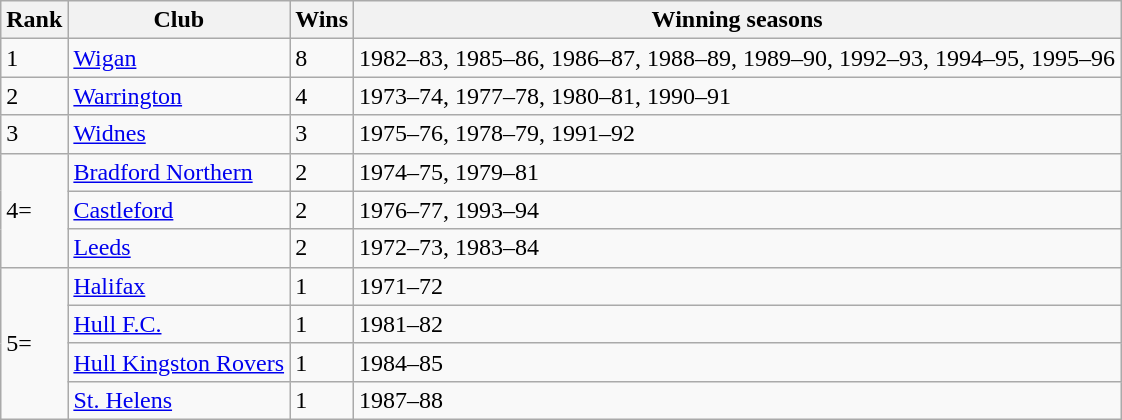<table class="wikitable" style="text-align: left;">
<tr>
<th>Rank</th>
<th>Club</th>
<th>Wins</th>
<th>Winning seasons</th>
</tr>
<tr>
<td>1</td>
<td><a href='#'>Wigan</a></td>
<td>8</td>
<td>1982–83, 1985–86, 1986–87, 1988–89, 1989–90, 1992–93, 1994–95, 1995–96</td>
</tr>
<tr>
<td>2</td>
<td><a href='#'>Warrington</a></td>
<td>4</td>
<td>1973–74, 1977–78, 1980–81, 1990–91</td>
</tr>
<tr>
<td>3</td>
<td><a href='#'>Widnes</a></td>
<td>3</td>
<td>1975–76, 1978–79, 1991–92</td>
</tr>
<tr>
<td rowspan=3>4=</td>
<td><a href='#'>Bradford Northern</a></td>
<td>2</td>
<td>1974–75, 1979–81</td>
</tr>
<tr>
<td><a href='#'>Castleford</a></td>
<td>2</td>
<td>1976–77, 1993–94</td>
</tr>
<tr>
<td><a href='#'>Leeds</a></td>
<td>2</td>
<td>1972–73, 1983–84</td>
</tr>
<tr>
<td rowspan=4>5=</td>
<td><a href='#'>Halifax</a></td>
<td>1</td>
<td>1971–72</td>
</tr>
<tr>
<td><a href='#'>Hull F.C.</a></td>
<td>1</td>
<td>1981–82</td>
</tr>
<tr>
<td><a href='#'>Hull Kingston Rovers</a></td>
<td>1</td>
<td>1984–85</td>
</tr>
<tr>
<td><a href='#'>St. Helens</a></td>
<td>1</td>
<td>1987–88</td>
</tr>
</table>
